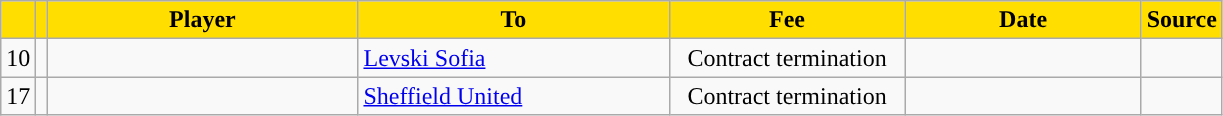<table class="wikitable sortable">
<tr>
<th style="background:#FFDE00"></th>
<th style="background:#FFDE00"></th>
<th width=200 style="background:#FFDE00">Player</th>
<th width=200 style="background:#FFDE00">To</th>
<th width=150 style="background:#FFDE00">Fee</th>
<th width=150 style="background:#FFDE00">Date</th>
<th style="background:#FFDE00">Source</th>
</tr>
<tr>
<td align=center>10</td>
<td align=center></td>
<td></td>
<td> <a href='#'>Levski Sofia</a></td>
<td align=center>Contract termination</td>
<td align=center></td>
<td align=center></td>
</tr>
<tr>
<td align=center>17</td>
<td align=center></td>
<td></td>
<td> <a href='#'>Sheffield United</a></td>
<td align=center>Contract termination</td>
<td align=center></td>
<td align=center></td>
</tr>
</table>
